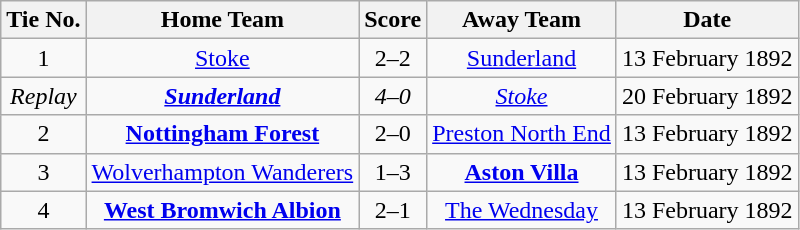<table class="wikitable" style="text-align: center">
<tr>
<th>Tie No.</th>
<th>Home Team</th>
<th>Score</th>
<th>Away Team</th>
<th>Date</th>
</tr>
<tr>
<td>1</td>
<td><a href='#'>Stoke</a></td>
<td>2–2</td>
<td><a href='#'>Sunderland</a></td>
<td>13 February 1892</td>
</tr>
<tr>
<td><em>Replay</em></td>
<td><strong><em><a href='#'>Sunderland</a></em></strong></td>
<td><em>4–0</em></td>
<td><em><a href='#'>Stoke</a></em></td>
<td>20 February 1892</td>
</tr>
<tr>
<td>2</td>
<td><strong><a href='#'>Nottingham Forest</a></strong></td>
<td>2–0</td>
<td><a href='#'>Preston North End</a></td>
<td>13 February 1892</td>
</tr>
<tr>
<td>3</td>
<td><a href='#'>Wolverhampton Wanderers</a></td>
<td>1–3</td>
<td><strong><a href='#'>Aston Villa</a></strong></td>
<td>13 February 1892</td>
</tr>
<tr>
<td>4</td>
<td><strong><a href='#'>West Bromwich Albion</a></strong></td>
<td>2–1</td>
<td><a href='#'>The Wednesday</a></td>
<td>13 February 1892</td>
</tr>
</table>
